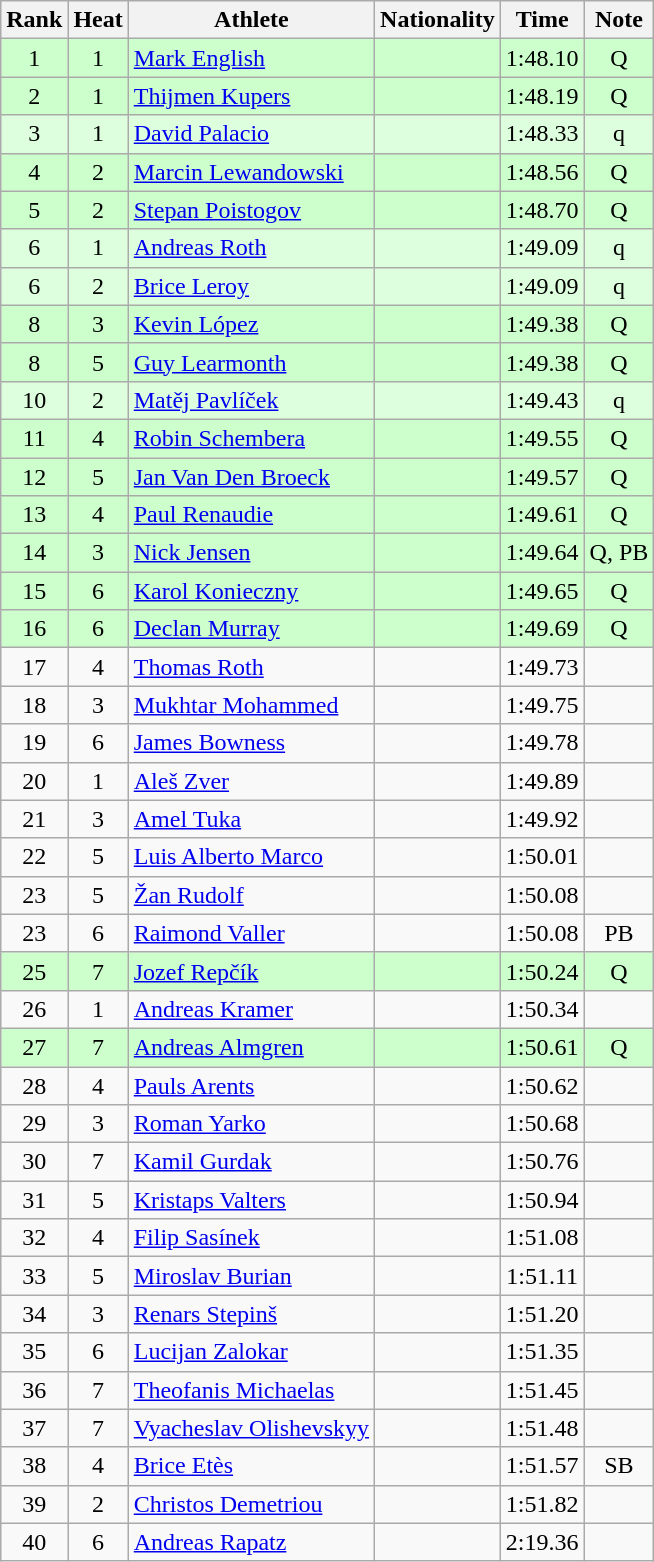<table class="wikitable sortable" style="text-align:center">
<tr>
<th>Rank</th>
<th>Heat</th>
<th>Athlete</th>
<th>Nationality</th>
<th>Time</th>
<th>Note</th>
</tr>
<tr bgcolor=ccffcc>
<td>1</td>
<td>1</td>
<td align=left><a href='#'>Mark English</a></td>
<td align=left></td>
<td>1:48.10</td>
<td>Q</td>
</tr>
<tr bgcolor=ccffcc>
<td>2</td>
<td>1</td>
<td align=left><a href='#'>Thijmen Kupers</a></td>
<td align=left></td>
<td>1:48.19</td>
<td>Q</td>
</tr>
<tr bgcolor=ddffdd>
<td>3</td>
<td>1</td>
<td align=left><a href='#'>David Palacio</a></td>
<td align=left></td>
<td>1:48.33</td>
<td>q</td>
</tr>
<tr bgcolor=ccffcc>
<td>4</td>
<td>2</td>
<td align=left><a href='#'>Marcin Lewandowski</a></td>
<td align=left></td>
<td>1:48.56</td>
<td>Q</td>
</tr>
<tr bgcolor=ccffcc>
<td>5</td>
<td>2</td>
<td align=left><a href='#'>Stepan Poistogov</a></td>
<td align=left></td>
<td>1:48.70</td>
<td>Q</td>
</tr>
<tr bgcolor=ddffdd>
<td>6</td>
<td>1</td>
<td align=left><a href='#'>Andreas Roth</a></td>
<td align=left></td>
<td>1:49.09</td>
<td>q</td>
</tr>
<tr bgcolor=ddffdd>
<td>6</td>
<td>2</td>
<td align=left><a href='#'>Brice Leroy</a></td>
<td align=left></td>
<td>1:49.09</td>
<td>q</td>
</tr>
<tr bgcolor=ccffcc>
<td>8</td>
<td>3</td>
<td align=left><a href='#'>Kevin López</a></td>
<td align=left></td>
<td>1:49.38</td>
<td>Q</td>
</tr>
<tr bgcolor=ccffcc>
<td>8</td>
<td>5</td>
<td align=left><a href='#'>Guy Learmonth</a></td>
<td align=left></td>
<td>1:49.38</td>
<td>Q</td>
</tr>
<tr bgcolor=ddffdd>
<td>10</td>
<td>2</td>
<td align=left><a href='#'>Matěj Pavlíček</a></td>
<td align=left></td>
<td>1:49.43</td>
<td>q</td>
</tr>
<tr bgcolor=ccffcc>
<td>11</td>
<td>4</td>
<td align=left><a href='#'>Robin Schembera</a></td>
<td align=left></td>
<td>1:49.55</td>
<td>Q</td>
</tr>
<tr bgcolor=ccffcc>
<td>12</td>
<td>5</td>
<td align=left><a href='#'>Jan Van Den Broeck</a></td>
<td align=left></td>
<td>1:49.57</td>
<td>Q</td>
</tr>
<tr bgcolor=ccffcc>
<td>13</td>
<td>4</td>
<td align=left><a href='#'>Paul Renaudie</a></td>
<td align=left></td>
<td>1:49.61</td>
<td>Q</td>
</tr>
<tr bgcolor=ccffcc>
<td>14</td>
<td>3</td>
<td align=left><a href='#'>Nick Jensen</a></td>
<td align=left></td>
<td>1:49.64</td>
<td>Q, PB</td>
</tr>
<tr bgcolor=ccffcc>
<td>15</td>
<td>6</td>
<td align=left><a href='#'>Karol Konieczny</a></td>
<td align=left></td>
<td>1:49.65</td>
<td>Q</td>
</tr>
<tr bgcolor=ccffcc>
<td>16</td>
<td>6</td>
<td align=left><a href='#'>Declan Murray</a></td>
<td align=left></td>
<td>1:49.69</td>
<td>Q</td>
</tr>
<tr>
<td>17</td>
<td>4</td>
<td align=left><a href='#'>Thomas Roth</a></td>
<td align=left></td>
<td>1:49.73</td>
<td></td>
</tr>
<tr>
<td>18</td>
<td>3</td>
<td align=left><a href='#'>Mukhtar Mohammed</a></td>
<td align=left></td>
<td>1:49.75</td>
<td></td>
</tr>
<tr>
<td>19</td>
<td>6</td>
<td align=left><a href='#'>James Bowness</a></td>
<td align=left></td>
<td>1:49.78</td>
<td></td>
</tr>
<tr>
<td>20</td>
<td>1</td>
<td align=left><a href='#'>Aleš Zver</a></td>
<td align=left></td>
<td>1:49.89</td>
<td></td>
</tr>
<tr>
<td>21</td>
<td>3</td>
<td align=left><a href='#'>Amel Tuka</a></td>
<td align=left></td>
<td>1:49.92</td>
<td></td>
</tr>
<tr>
<td>22</td>
<td>5</td>
<td align=left><a href='#'>Luis Alberto Marco</a></td>
<td align=left></td>
<td>1:50.01</td>
<td></td>
</tr>
<tr>
<td>23</td>
<td>5</td>
<td align=left><a href='#'>Žan Rudolf</a></td>
<td align=left></td>
<td>1:50.08</td>
<td></td>
</tr>
<tr>
<td>23</td>
<td>6</td>
<td align=left><a href='#'>Raimond Valler</a></td>
<td align=left></td>
<td>1:50.08</td>
<td>PB</td>
</tr>
<tr bgcolor=ccffcc>
<td>25</td>
<td>7</td>
<td align=left><a href='#'>Jozef Repčík</a></td>
<td align=left></td>
<td>1:50.24</td>
<td>Q</td>
</tr>
<tr>
<td>26</td>
<td>1</td>
<td align=left><a href='#'>Andreas Kramer</a></td>
<td align=left></td>
<td>1:50.34</td>
<td></td>
</tr>
<tr bgcolor=ccffcc>
<td>27</td>
<td>7</td>
<td align=left><a href='#'>Andreas Almgren</a></td>
<td align=left></td>
<td>1:50.61</td>
<td>Q</td>
</tr>
<tr>
<td>28</td>
<td>4</td>
<td align=left><a href='#'>Pauls Arents</a></td>
<td align=left></td>
<td>1:50.62</td>
<td></td>
</tr>
<tr>
<td>29</td>
<td>3</td>
<td align=left><a href='#'>Roman Yarko</a></td>
<td align=left></td>
<td>1:50.68</td>
<td></td>
</tr>
<tr>
<td>30</td>
<td>7</td>
<td align=left><a href='#'>Kamil Gurdak</a></td>
<td align=left></td>
<td>1:50.76</td>
<td></td>
</tr>
<tr>
<td>31</td>
<td>5</td>
<td align=left><a href='#'>Kristaps Valters</a></td>
<td align=left></td>
<td>1:50.94</td>
<td></td>
</tr>
<tr>
<td>32</td>
<td>4</td>
<td align=left><a href='#'>Filip Sasínek</a></td>
<td align=left></td>
<td>1:51.08</td>
<td></td>
</tr>
<tr>
<td>33</td>
<td>5</td>
<td align=left><a href='#'>Miroslav Burian</a></td>
<td align=left></td>
<td>1:51.11</td>
<td></td>
</tr>
<tr>
<td>34</td>
<td>3</td>
<td align=left><a href='#'>Renars Stepinš</a></td>
<td align=left></td>
<td>1:51.20</td>
<td></td>
</tr>
<tr>
<td>35</td>
<td>6</td>
<td align=left><a href='#'>Lucijan Zalokar</a></td>
<td align=left></td>
<td>1:51.35</td>
<td></td>
</tr>
<tr>
<td>36</td>
<td>7</td>
<td align=left><a href='#'>Theofanis Michaelas</a></td>
<td align=left></td>
<td>1:51.45</td>
<td></td>
</tr>
<tr>
<td>37</td>
<td>7</td>
<td align=left><a href='#'>Vyacheslav Olishevskyy</a></td>
<td align=left></td>
<td>1:51.48</td>
<td></td>
</tr>
<tr>
<td>38</td>
<td>4</td>
<td align=left><a href='#'>Brice Etès</a></td>
<td align=left></td>
<td>1:51.57</td>
<td>SB</td>
</tr>
<tr>
<td>39</td>
<td>2</td>
<td align=left><a href='#'>Christos Demetriou</a></td>
<td align=left></td>
<td>1:51.82</td>
<td></td>
</tr>
<tr>
<td>40</td>
<td>6</td>
<td align=left><a href='#'>Andreas Rapatz</a></td>
<td align=left></td>
<td>2:19.36</td>
<td></td>
</tr>
</table>
